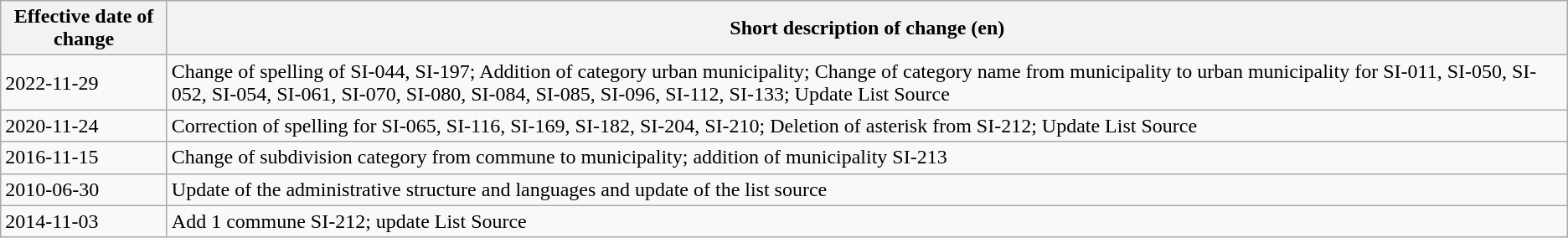<table class="wikitable">
<tr>
<th>Effective date of change</th>
<th>Short description of change (en)</th>
</tr>
<tr>
<td>2022-11-29</td>
<td>Change of spelling of SI-044, SI-197; Addition of category urban municipality; Change of category name from municipality to urban municipality for SI-011, SI-050, SI-052, SI-054, SI-061, SI-070, SI-080, SI-084, SI-085, SI-096, SI-112, SI-133; Update List Source</td>
</tr>
<tr>
<td>2020-11-24</td>
<td>Correction of spelling for SI-065, SI-116, SI-169, SI-182, SI-204, SI-210; Deletion of asterisk from SI-212; Update List Source</td>
</tr>
<tr>
<td>2016-11-15</td>
<td>Change of subdivision category from commune to municipality; addition of municipality SI-213</td>
</tr>
<tr>
<td>2010-06-30</td>
<td>Update of the administrative structure and languages and update of the list source</td>
</tr>
<tr>
<td>2014-11-03</td>
<td>Add 1 commune SI-212; update List Source</td>
</tr>
</table>
